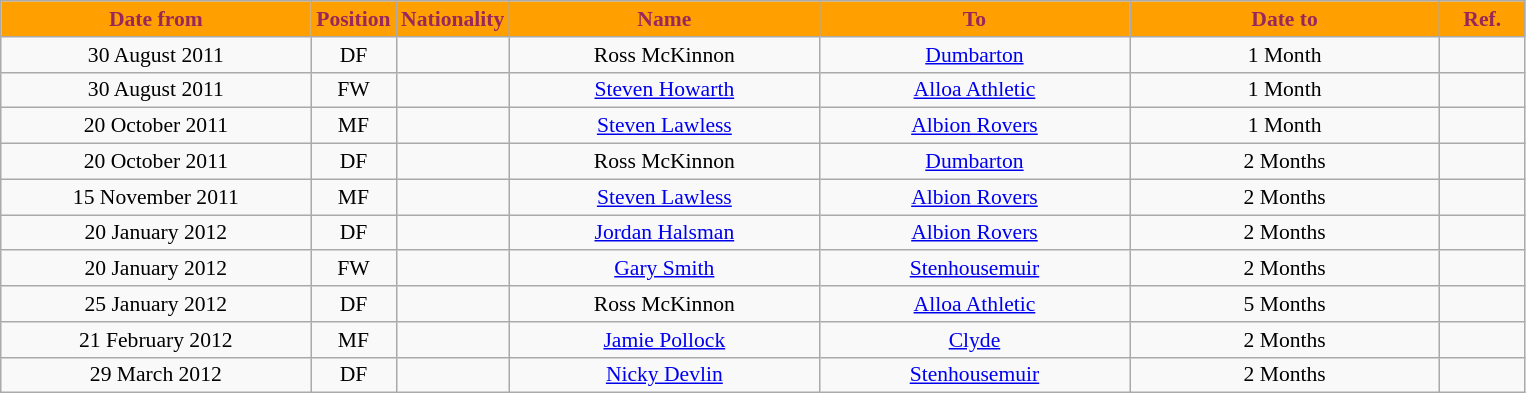<table class="wikitable" style="text-align:center; font-size:90%">
<tr>
<th style="background:#ffa000; color:#98285c; width:200px;">Date from</th>
<th style="background:#ffa000; color:#98285c; width:50px;">Position</th>
<th style="background:#ffa000; color:#98285c; width:50px;">Nationality</th>
<th style="background:#ffa000; color:#98285c; width:200px;">Name</th>
<th style="background:#ffa000; color:#98285c; width:200px;">To</th>
<th style="background:#ffa000; color:#98285c; width:200px;">Date to</th>
<th style="background:#ffa000; color:#98285c; width:50px;">Ref.</th>
</tr>
<tr>
<td>30 August 2011</td>
<td>DF</td>
<td></td>
<td>Ross McKinnon</td>
<td><a href='#'>Dumbarton</a></td>
<td>1 Month</td>
<td></td>
</tr>
<tr>
<td>30 August 2011</td>
<td>FW</td>
<td></td>
<td><a href='#'>Steven Howarth</a></td>
<td><a href='#'>Alloa Athletic</a></td>
<td>1 Month</td>
<td></td>
</tr>
<tr>
<td>20 October 2011</td>
<td>MF</td>
<td></td>
<td><a href='#'>Steven Lawless</a></td>
<td><a href='#'>Albion Rovers</a></td>
<td>1 Month</td>
<td></td>
</tr>
<tr>
<td>20 October 2011</td>
<td>DF</td>
<td></td>
<td>Ross McKinnon</td>
<td><a href='#'>Dumbarton</a></td>
<td>2 Months</td>
<td></td>
</tr>
<tr>
<td>15 November 2011</td>
<td>MF</td>
<td></td>
<td><a href='#'>Steven Lawless</a></td>
<td><a href='#'>Albion Rovers</a></td>
<td>2 Months</td>
<td></td>
</tr>
<tr>
<td>20 January 2012</td>
<td>DF</td>
<td></td>
<td><a href='#'>Jordan Halsman</a></td>
<td><a href='#'>Albion Rovers</a></td>
<td>2 Months</td>
<td></td>
</tr>
<tr>
<td>20 January 2012</td>
<td>FW</td>
<td></td>
<td><a href='#'>Gary Smith</a></td>
<td><a href='#'>Stenhousemuir</a></td>
<td>2 Months</td>
<td></td>
</tr>
<tr>
<td>25 January 2012</td>
<td>DF</td>
<td></td>
<td>Ross McKinnon</td>
<td><a href='#'>Alloa Athletic</a></td>
<td>5 Months</td>
<td></td>
</tr>
<tr>
<td>21 February 2012</td>
<td>MF</td>
<td></td>
<td><a href='#'>Jamie Pollock</a></td>
<td><a href='#'>Clyde</a></td>
<td>2 Months</td>
<td></td>
</tr>
<tr>
<td>29 March 2012</td>
<td>DF</td>
<td></td>
<td><a href='#'>Nicky Devlin</a></td>
<td><a href='#'>Stenhousemuir</a></td>
<td>2 Months</td>
<td></td>
</tr>
</table>
